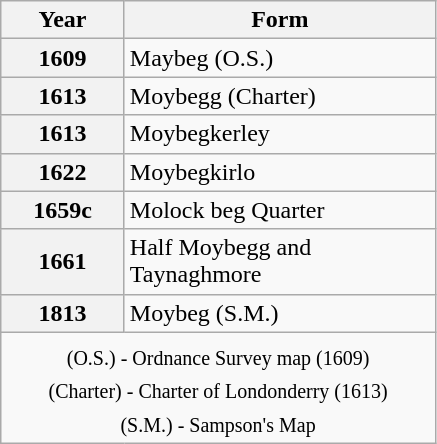<table class="wikitable" style="margin:0 0 0 3em; border:1px solid darkgrey;">
<tr>
<th style="width:75px;">Year</th>
<th style="width:200px;">Form</th>
</tr>
<tr>
<th>1609</th>
<td>Maybeg (O.S.) </td>
</tr>
<tr>
<th>1613</th>
<td>Moybegg (Charter) </td>
</tr>
<tr>
<th>1613</th>
<td>Moybegkerley</td>
</tr>
<tr>
<th>1622</th>
<td>Moybegkirlo</td>
</tr>
<tr>
<th>1659c</th>
<td>Molock beg Quarter</td>
</tr>
<tr>
<th>1661</th>
<td>Half Moybegg and Taynaghmore</td>
</tr>
<tr>
<th>1813</th>
<td>Moybeg (S.M.) </td>
</tr>
<tr>
<td colspan="2" align="center"><sub>(O.S.) - Ordnance Survey map (1609)<br>(Charter) - Charter of Londonderry (1613)<br>(S.M.) - Sampson's Map</sub></td>
</tr>
</table>
